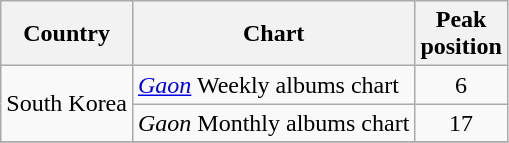<table class="wikitable sortable">
<tr>
<th>Country</th>
<th>Chart</th>
<th>Peak<br>position</th>
</tr>
<tr>
<td rowspan="2">South Korea</td>
<td><a href='#'><em>Gaon</em></a> Weekly albums chart</td>
<td align="center">6</td>
</tr>
<tr>
<td><em>Gaon</em> Monthly albums chart</td>
<td align="center">17</td>
</tr>
<tr>
</tr>
</table>
